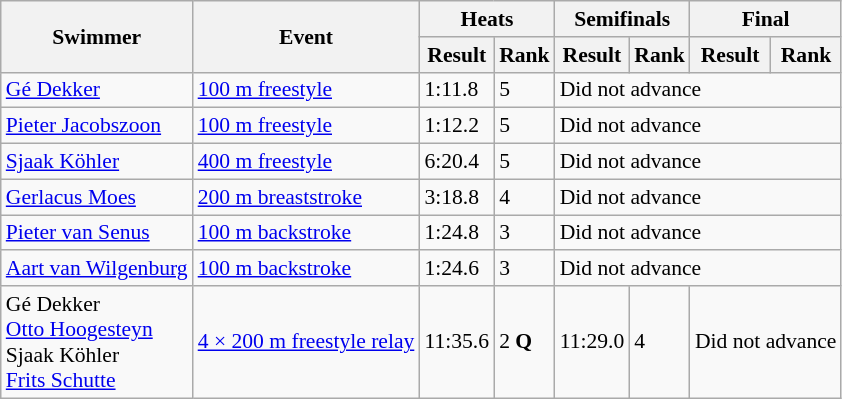<table class=wikitable style="font-size:90%" style="text-align:center">
<tr>
<th rowspan=2>Swimmer</th>
<th rowspan=2>Event</th>
<th colspan=2>Heats</th>
<th colspan=2>Semifinals</th>
<th colspan=2>Final</th>
</tr>
<tr>
<th>Result</th>
<th>Rank</th>
<th>Result</th>
<th>Rank</th>
<th>Result</th>
<th>Rank</th>
</tr>
<tr>
<td align=left><a href='#'>Gé Dekker</a></td>
<td align=left><a href='#'>100 m freestyle</a></td>
<td>1:11.8</td>
<td>5</td>
<td colspan=4>Did not advance</td>
</tr>
<tr>
<td align=left><a href='#'>Pieter Jacobszoon</a></td>
<td align=left><a href='#'>100 m freestyle</a></td>
<td>1:12.2</td>
<td>5</td>
<td colspan=4>Did not advance</td>
</tr>
<tr>
<td align=left><a href='#'>Sjaak Köhler</a></td>
<td align=left><a href='#'>400 m freestyle</a></td>
<td>6:20.4</td>
<td>5</td>
<td colspan=4>Did not advance</td>
</tr>
<tr>
<td align=left><a href='#'>Gerlacus Moes</a></td>
<td align=left><a href='#'>200 m breaststroke</a></td>
<td>3:18.8</td>
<td>4</td>
<td colspan=4>Did not advance</td>
</tr>
<tr>
<td align=left><a href='#'>Pieter van Senus</a></td>
<td align=left><a href='#'>100 m backstroke</a></td>
<td>1:24.8</td>
<td>3</td>
<td colspan=4>Did not advance</td>
</tr>
<tr>
<td align=left><a href='#'>Aart van Wilgenburg</a></td>
<td align=left><a href='#'>100 m backstroke</a></td>
<td>1:24.6</td>
<td>3</td>
<td colspan=4>Did not advance</td>
</tr>
<tr>
<td align=left>Gé Dekker <br> <a href='#'>Otto Hoogesteyn</a> <br> Sjaak Köhler <br> <a href='#'>Frits Schutte</a></td>
<td align=left><a href='#'>4 × 200 m freestyle relay</a></td>
<td>11:35.6</td>
<td>2 <strong>Q</strong></td>
<td>11:29.0</td>
<td>4</td>
<td colspan=2>Did not advance</td>
</tr>
</table>
